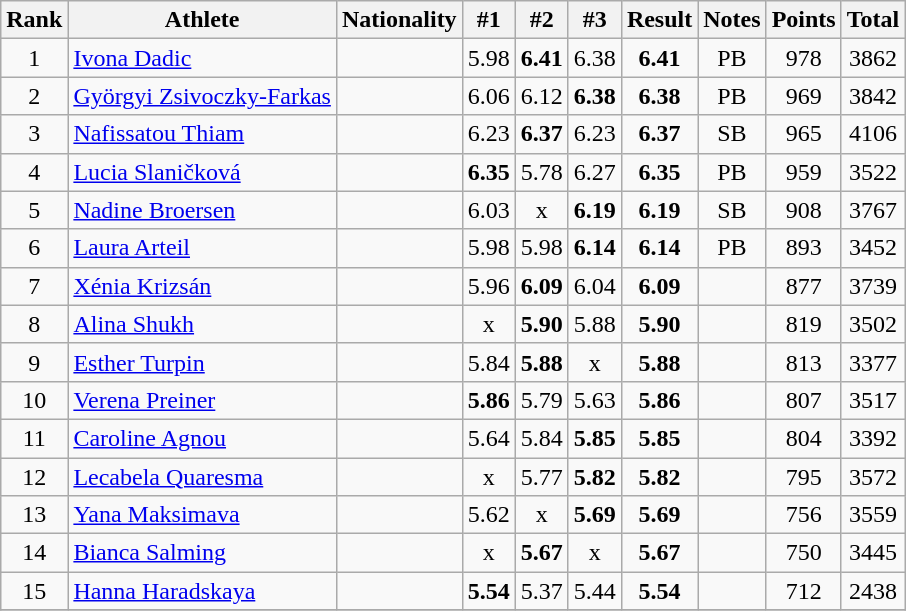<table class="wikitable sortable" style="text-align:center">
<tr>
<th>Rank</th>
<th>Athlete</th>
<th>Nationality</th>
<th>#1</th>
<th>#2</th>
<th>#3</th>
<th>Result</th>
<th>Notes</th>
<th>Points</th>
<th>Total</th>
</tr>
<tr>
<td>1</td>
<td align=left><a href='#'>Ivona Dadic</a></td>
<td align=left></td>
<td>5.98</td>
<td><strong>6.41</strong></td>
<td>6.38</td>
<td><strong>6.41</strong></td>
<td>PB</td>
<td>978</td>
<td>3862</td>
</tr>
<tr>
<td>2</td>
<td align=left><a href='#'>Györgyi Zsivoczky-Farkas</a></td>
<td align=left></td>
<td>6.06</td>
<td>6.12</td>
<td><strong>6.38</strong></td>
<td><strong>6.38</strong></td>
<td>PB</td>
<td>969</td>
<td>3842</td>
</tr>
<tr>
<td>3</td>
<td align=left><a href='#'>Nafissatou Thiam</a></td>
<td align=left></td>
<td>6.23</td>
<td><strong>6.37</strong></td>
<td>6.23</td>
<td><strong>6.37</strong></td>
<td>SB</td>
<td>965</td>
<td>4106</td>
</tr>
<tr>
<td>4</td>
<td align=left><a href='#'>Lucia Slaničková</a></td>
<td align=left></td>
<td><strong>6.35</strong></td>
<td>5.78</td>
<td>6.27</td>
<td><strong>6.35</strong></td>
<td>PB</td>
<td>959</td>
<td>3522</td>
</tr>
<tr>
<td>5</td>
<td align=left><a href='#'>Nadine Broersen</a></td>
<td align=left></td>
<td>6.03</td>
<td>x</td>
<td><strong>6.19</strong></td>
<td><strong>6.19</strong></td>
<td>SB</td>
<td>908</td>
<td>3767</td>
</tr>
<tr>
<td>6</td>
<td align=left><a href='#'>Laura Arteil</a></td>
<td align=left></td>
<td>5.98</td>
<td>5.98</td>
<td><strong>6.14</strong></td>
<td><strong>6.14</strong></td>
<td>PB</td>
<td>893</td>
<td>3452</td>
</tr>
<tr>
<td>7</td>
<td align=left><a href='#'>Xénia Krizsán</a></td>
<td align=left></td>
<td>5.96</td>
<td><strong>6.09</strong></td>
<td>6.04</td>
<td><strong>6.09</strong></td>
<td></td>
<td>877</td>
<td>3739</td>
</tr>
<tr>
<td>8</td>
<td align=left><a href='#'>Alina Shukh</a></td>
<td align=left></td>
<td>x</td>
<td><strong>5.90</strong></td>
<td>5.88</td>
<td><strong>5.90</strong></td>
<td></td>
<td>819</td>
<td>3502</td>
</tr>
<tr>
<td>9</td>
<td align=left><a href='#'>Esther Turpin</a></td>
<td align=left></td>
<td>5.84</td>
<td><strong>5.88</strong></td>
<td>x</td>
<td><strong>5.88</strong></td>
<td></td>
<td>813</td>
<td>3377</td>
</tr>
<tr>
<td>10</td>
<td align=left><a href='#'>Verena Preiner</a></td>
<td align=left></td>
<td><strong>5.86</strong></td>
<td>5.79</td>
<td>5.63</td>
<td><strong>5.86</strong></td>
<td></td>
<td>807</td>
<td>3517</td>
</tr>
<tr>
<td>11</td>
<td align=left><a href='#'>Caroline Agnou</a></td>
<td align=left></td>
<td>5.64</td>
<td>5.84</td>
<td><strong>5.85</strong></td>
<td><strong>5.85</strong></td>
<td></td>
<td>804</td>
<td>3392</td>
</tr>
<tr>
<td>12</td>
<td align=left><a href='#'>Lecabela Quaresma</a></td>
<td align=left></td>
<td>x</td>
<td>5.77</td>
<td><strong>5.82</strong></td>
<td><strong>5.82</strong></td>
<td></td>
<td>795</td>
<td>3572</td>
</tr>
<tr>
<td>13</td>
<td align=left><a href='#'>Yana Maksimava</a></td>
<td align=left></td>
<td>5.62</td>
<td>x</td>
<td><strong>5.69</strong></td>
<td><strong>5.69</strong></td>
<td></td>
<td>756</td>
<td>3559</td>
</tr>
<tr>
<td>14</td>
<td align=left><a href='#'>Bianca Salming</a></td>
<td align=left></td>
<td>x</td>
<td><strong>5.67</strong></td>
<td>x</td>
<td><strong>5.67</strong></td>
<td></td>
<td>750</td>
<td>3445</td>
</tr>
<tr>
<td>15</td>
<td align=left><a href='#'>Hanna Haradskaya</a></td>
<td align=left></td>
<td><strong>5.54</strong></td>
<td>5.37</td>
<td>5.44</td>
<td><strong>5.54</strong></td>
<td></td>
<td>712</td>
<td>2438</td>
</tr>
<tr>
</tr>
</table>
